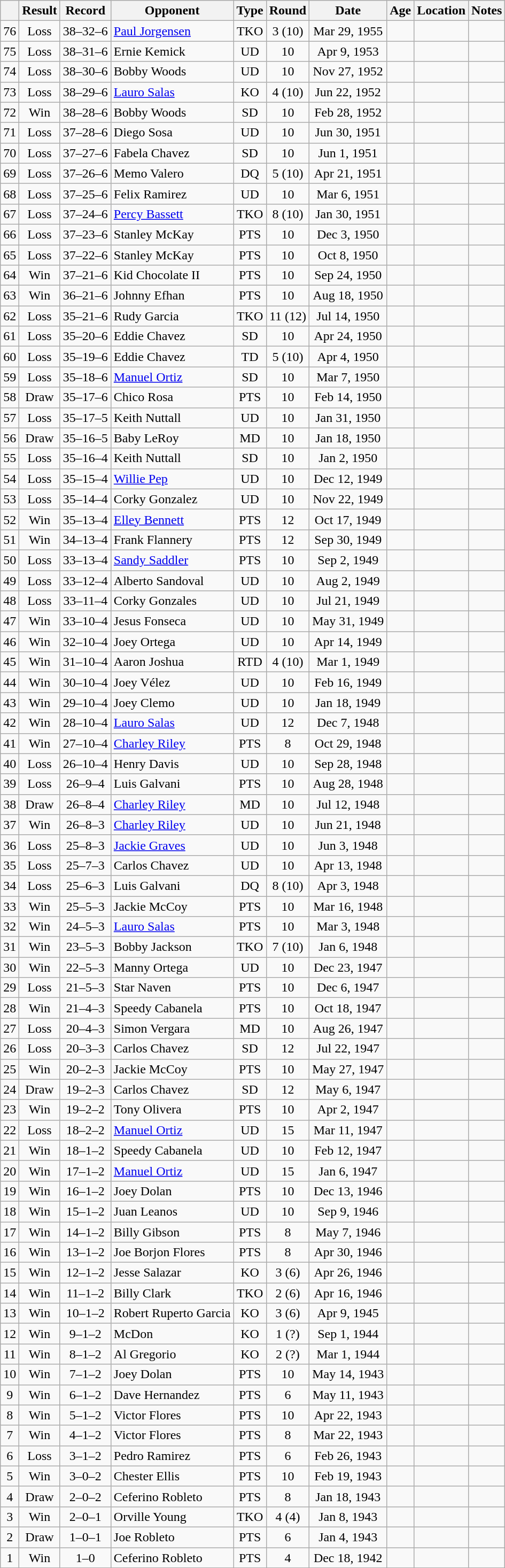<table class="wikitable" style="text-align:center">
<tr>
<th></th>
<th>Result</th>
<th>Record</th>
<th>Opponent</th>
<th>Type</th>
<th>Round</th>
<th>Date</th>
<th>Age</th>
<th>Location</th>
<th>Notes</th>
</tr>
<tr>
<td>76</td>
<td>Loss</td>
<td>38–32–6</td>
<td align=left><a href='#'>Paul Jorgensen</a></td>
<td>TKO</td>
<td>3 (10)</td>
<td>Mar 29, 1955</td>
<td text-align:left;"></td>
<td style="text-align:left;"></td>
<td></td>
</tr>
<tr>
<td>75</td>
<td>Loss</td>
<td>38–31–6</td>
<td align=left>Ernie Kemick</td>
<td>UD</td>
<td>10</td>
<td>Apr 9, 1953</td>
<td text-align:left;"></td>
<td style="text-align:left;"></td>
<td></td>
</tr>
<tr>
<td>74</td>
<td>Loss</td>
<td>38–30–6</td>
<td align=left>Bobby Woods</td>
<td>UD</td>
<td>10</td>
<td>Nov 27, 1952</td>
<td text-align:left;"></td>
<td style="text-align:left;"></td>
<td></td>
</tr>
<tr>
<td>73</td>
<td>Loss</td>
<td>38–29–6</td>
<td align=left><a href='#'>Lauro Salas</a></td>
<td>KO</td>
<td>4 (10)</td>
<td>Jun 22, 1952</td>
<td text-align:left;"></td>
<td style="text-align:left;"></td>
<td></td>
</tr>
<tr>
<td>72</td>
<td>Win</td>
<td>38–28–6</td>
<td align=left>Bobby Woods</td>
<td>SD</td>
<td>10</td>
<td>Feb 28, 1952</td>
<td text-align:left;"></td>
<td style="text-align:left;"></td>
<td></td>
</tr>
<tr>
<td>71</td>
<td>Loss</td>
<td>37–28–6</td>
<td align=left>Diego Sosa</td>
<td>UD</td>
<td>10</td>
<td>Jun 30, 1951</td>
<td text-align:left;"></td>
<td style="text-align:left;"></td>
<td></td>
</tr>
<tr>
<td>70</td>
<td>Loss</td>
<td>37–27–6</td>
<td align=left>Fabela Chavez</td>
<td>SD</td>
<td>10</td>
<td>Jun 1, 1951</td>
<td text-align:left;"></td>
<td style="text-align:left;"></td>
<td></td>
</tr>
<tr>
<td>69</td>
<td>Loss</td>
<td>37–26–6</td>
<td align=left>Memo Valero</td>
<td>DQ</td>
<td>5 (10)</td>
<td>Apr 21, 1951</td>
<td text-align:left;"></td>
<td style="text-align:left;"></td>
<td></td>
</tr>
<tr>
<td>68</td>
<td>Loss</td>
<td>37–25–6</td>
<td align=left>Felix Ramirez</td>
<td>UD</td>
<td>10</td>
<td>Mar 6, 1951</td>
<td text-align:left;"></td>
<td style="text-align:left;"></td>
<td></td>
</tr>
<tr>
<td>67</td>
<td>Loss</td>
<td>37–24–6</td>
<td align=left><a href='#'>Percy Bassett</a></td>
<td>TKO</td>
<td>8 (10)</td>
<td>Jan 30, 1951</td>
<td text-align:left;"></td>
<td style="text-align:left;"></td>
<td></td>
</tr>
<tr>
<td>66</td>
<td>Loss</td>
<td>37–23–6</td>
<td align=left>Stanley McKay</td>
<td>PTS</td>
<td>10</td>
<td>Dec 3, 1950</td>
<td text-align:left;"></td>
<td style="text-align:left;"></td>
<td></td>
</tr>
<tr>
<td>65</td>
<td>Loss</td>
<td>37–22–6</td>
<td align=left>Stanley McKay</td>
<td>PTS</td>
<td>10</td>
<td>Oct 8, 1950</td>
<td text-align:left;"></td>
<td style="text-align:left;"></td>
<td></td>
</tr>
<tr>
<td>64</td>
<td>Win</td>
<td>37–21–6</td>
<td align=left>Kid Chocolate II</td>
<td>PTS</td>
<td>10</td>
<td>Sep 24, 1950</td>
<td text-align:left;"></td>
<td style="text-align:left;"></td>
<td></td>
</tr>
<tr>
<td>63</td>
<td>Win</td>
<td>36–21–6</td>
<td align=left>Johnny Efhan</td>
<td>PTS</td>
<td>10</td>
<td>Aug 18, 1950</td>
<td text-align:left;"></td>
<td style="text-align:left;"></td>
<td></td>
</tr>
<tr>
<td>62</td>
<td>Loss</td>
<td>35–21–6</td>
<td align=left>Rudy Garcia</td>
<td>TKO</td>
<td>11 (12)</td>
<td>Jul 14, 1950</td>
<td text-align:left;"></td>
<td style="text-align:left;"></td>
<td style="text-align:left;"></td>
</tr>
<tr>
<td>61</td>
<td>Loss</td>
<td>35–20–6</td>
<td align=left>Eddie Chavez</td>
<td>SD</td>
<td>10</td>
<td>Apr 24, 1950</td>
<td text-align:left;"></td>
<td style="text-align:left;"></td>
<td></td>
</tr>
<tr>
<td>60</td>
<td>Loss</td>
<td>35–19–6</td>
<td align=left>Eddie Chavez</td>
<td>TD</td>
<td>5 (10)</td>
<td>Apr 4, 1950</td>
<td text-align:left;"></td>
<td style="text-align:left;"></td>
<td style="text-align:left;"></td>
</tr>
<tr>
<td>59</td>
<td>Loss</td>
<td>35–18–6</td>
<td align=left><a href='#'>Manuel Ortiz</a></td>
<td>SD</td>
<td>10</td>
<td>Mar 7, 1950</td>
<td text-align:left;"></td>
<td style="text-align:left;"></td>
<td></td>
</tr>
<tr>
<td>58</td>
<td>Draw</td>
<td>35–17–6</td>
<td align=left>Chico Rosa</td>
<td>PTS</td>
<td>10</td>
<td>Feb 14, 1950</td>
<td text-align:left;"></td>
<td style="text-align:left;"></td>
<td></td>
</tr>
<tr>
<td>57</td>
<td>Loss</td>
<td>35–17–5</td>
<td align=left>Keith Nuttall</td>
<td>UD</td>
<td>10</td>
<td>Jan 31, 1950</td>
<td text-align:left;"></td>
<td style="text-align:left;"></td>
<td></td>
</tr>
<tr>
<td>56</td>
<td>Draw</td>
<td>35–16–5</td>
<td align=left>Baby LeRoy</td>
<td>MD</td>
<td>10</td>
<td>Jan 18, 1950</td>
<td text-align:left;"></td>
<td style="text-align:left;"></td>
<td></td>
</tr>
<tr>
<td>55</td>
<td>Loss</td>
<td>35–16–4</td>
<td align=left>Keith Nuttall</td>
<td>SD</td>
<td>10</td>
<td>Jan 2, 1950</td>
<td text-align:left;"></td>
<td style="text-align:left;"></td>
<td></td>
</tr>
<tr>
<td>54</td>
<td>Loss</td>
<td>35–15–4</td>
<td align=left><a href='#'>Willie Pep</a></td>
<td>UD</td>
<td>10</td>
<td>Dec 12, 1949</td>
<td text-align:left;"></td>
<td style="text-align:left;"></td>
<td></td>
</tr>
<tr>
<td>53</td>
<td>Loss</td>
<td>35–14–4</td>
<td align=left>Corky Gonzalez</td>
<td>UD</td>
<td>10</td>
<td>Nov 22, 1949</td>
<td text-align:left;"></td>
<td style="text-align:left;"></td>
<td></td>
</tr>
<tr>
<td>52</td>
<td>Win</td>
<td>35–13–4</td>
<td align=left><a href='#'>Elley Bennett</a></td>
<td>PTS</td>
<td>12</td>
<td>Oct 17, 1949</td>
<td text-align:left;"></td>
<td style="text-align:left;"></td>
<td></td>
</tr>
<tr>
<td>51</td>
<td>Win</td>
<td>34–13–4</td>
<td align=left>Frank Flannery</td>
<td>PTS</td>
<td>12</td>
<td>Sep 30, 1949</td>
<td text-align:left;"></td>
<td style="text-align:left;"></td>
<td></td>
</tr>
<tr>
<td>50</td>
<td>Loss</td>
<td>33–13–4</td>
<td align=left><a href='#'>Sandy Saddler</a></td>
<td>PTS</td>
<td>10</td>
<td>Sep 2, 1949</td>
<td text-align:left;"></td>
<td style="text-align:left;"></td>
<td></td>
</tr>
<tr>
<td>49</td>
<td>Loss</td>
<td>33–12–4</td>
<td align=left>Alberto Sandoval</td>
<td>UD</td>
<td>10</td>
<td>Aug 2, 1949</td>
<td text-align:left;"></td>
<td style="text-align:left;"></td>
<td></td>
</tr>
<tr>
<td>48</td>
<td>Loss</td>
<td>33–11–4</td>
<td align=left>Corky Gonzales</td>
<td>UD</td>
<td>10</td>
<td>Jul 21, 1949</td>
<td text-align:left;"></td>
<td style="text-align:left;"></td>
<td></td>
</tr>
<tr>
<td>47</td>
<td>Win</td>
<td>33–10–4</td>
<td align=left>Jesus Fonseca</td>
<td>UD</td>
<td>10</td>
<td>May 31, 1949</td>
<td text-align:left;"></td>
<td style="text-align:left;"></td>
<td></td>
</tr>
<tr>
<td>46</td>
<td>Win</td>
<td>32–10–4</td>
<td align=left>Joey Ortega</td>
<td>UD</td>
<td>10</td>
<td>Apr 14, 1949</td>
<td text-align:left;"></td>
<td style="text-align:left;"></td>
<td></td>
</tr>
<tr>
<td>45</td>
<td>Win</td>
<td>31–10–4</td>
<td align=left>Aaron Joshua</td>
<td>RTD</td>
<td>4 (10)</td>
<td>Mar 1, 1949</td>
<td text-align:left;"></td>
<td style="text-align:left;"></td>
<td></td>
</tr>
<tr>
<td>44</td>
<td>Win</td>
<td>30–10–4</td>
<td align=left>Joey Vélez</td>
<td>UD</td>
<td>10</td>
<td>Feb 16, 1949</td>
<td text-align:left;"></td>
<td style="text-align:left;"></td>
<td></td>
</tr>
<tr>
<td>43</td>
<td>Win</td>
<td>29–10–4</td>
<td align=left>Joey Clemo</td>
<td>UD</td>
<td>10</td>
<td>Jan 18, 1949</td>
<td text-align:left;"></td>
<td style="text-align:left;"></td>
<td></td>
</tr>
<tr>
<td>42</td>
<td>Win</td>
<td>28–10–4</td>
<td align=left><a href='#'>Lauro Salas</a></td>
<td>UD</td>
<td>12</td>
<td>Dec 7, 1948</td>
<td text-align:left;"></td>
<td style="text-align:left;"></td>
<td style="text-align:left;"></td>
</tr>
<tr>
<td>41</td>
<td>Win</td>
<td>27–10–4</td>
<td align=left><a href='#'>Charley Riley</a></td>
<td>PTS</td>
<td>8</td>
<td>Oct 29, 1948</td>
<td text-align:left;"></td>
<td style="text-align:left;"></td>
<td></td>
</tr>
<tr>
<td>40</td>
<td>Loss</td>
<td>26–10–4</td>
<td align=left>Henry Davis</td>
<td>UD</td>
<td>10</td>
<td>Sep 28, 1948</td>
<td text-align:left;"></td>
<td style="text-align:left;"></td>
<td></td>
</tr>
<tr>
<td>39</td>
<td>Loss</td>
<td>26–9–4</td>
<td align=left>Luis Galvani</td>
<td>PTS</td>
<td>10</td>
<td>Aug 28, 1948</td>
<td text-align:left;"></td>
<td style="text-align:left;"></td>
<td></td>
</tr>
<tr>
<td>38</td>
<td>Draw</td>
<td>26–8–4</td>
<td align=left><a href='#'>Charley Riley</a></td>
<td>MD</td>
<td>10</td>
<td>Jul 12, 1948</td>
<td text-align:left;"></td>
<td style="text-align:left;"></td>
<td></td>
</tr>
<tr>
<td>37</td>
<td>Win</td>
<td>26–8–3</td>
<td align=left><a href='#'>Charley Riley</a></td>
<td>UD</td>
<td>10</td>
<td>Jun 21, 1948</td>
<td text-align:left;"></td>
<td style="text-align:left;"></td>
<td></td>
</tr>
<tr>
<td>36</td>
<td>Loss</td>
<td>25–8–3</td>
<td align=left><a href='#'>Jackie Graves</a></td>
<td>UD</td>
<td>10</td>
<td>Jun 3, 1948</td>
<td text-align:left;"></td>
<td style="text-align:left;"></td>
<td></td>
</tr>
<tr>
<td>35</td>
<td>Loss</td>
<td>25–7–3</td>
<td align=left>Carlos Chavez</td>
<td>UD</td>
<td>10</td>
<td>Apr 13, 1948</td>
<td text-align:left;"></td>
<td style="text-align:left;"></td>
<td></td>
</tr>
<tr>
<td>34</td>
<td>Loss</td>
<td>25–6–3</td>
<td align=left>Luis Galvani</td>
<td>DQ</td>
<td>8 (10)</td>
<td>Apr 3, 1948</td>
<td text-align:left;"></td>
<td style="text-align:left;"></td>
<td style="text-align:left;"></td>
</tr>
<tr>
<td>33</td>
<td>Win</td>
<td>25–5–3</td>
<td align=left>Jackie McCoy</td>
<td>PTS</td>
<td>10</td>
<td>Mar 16, 1948</td>
<td text-align:left;"></td>
<td style="text-align:left;"></td>
<td></td>
</tr>
<tr>
<td>32</td>
<td>Win</td>
<td>24–5–3</td>
<td align=left><a href='#'>Lauro Salas</a></td>
<td>PTS</td>
<td>10</td>
<td>Mar 3, 1948</td>
<td text-align:left;"></td>
<td style="text-align:left;"></td>
<td></td>
</tr>
<tr>
<td>31</td>
<td>Win</td>
<td>23–5–3</td>
<td align=left>Bobby Jackson</td>
<td>TKO</td>
<td>7 (10)</td>
<td>Jan 6, 1948</td>
<td text-align:left;"></td>
<td style="text-align:left;"></td>
<td></td>
</tr>
<tr>
<td>30</td>
<td>Win</td>
<td>22–5–3</td>
<td align=left>Manny Ortega</td>
<td>UD</td>
<td>10</td>
<td>Dec 23, 1947</td>
<td text-align:left;"></td>
<td style="text-align:left;"></td>
<td></td>
</tr>
<tr>
<td>29</td>
<td>Loss</td>
<td>21–5–3</td>
<td align=left>Star Naven</td>
<td>PTS</td>
<td>10</td>
<td>Dec 6, 1947</td>
<td text-align:left;"></td>
<td style="text-align:left;"></td>
<td></td>
</tr>
<tr>
<td>28</td>
<td>Win</td>
<td>21–4–3</td>
<td align=left>Speedy Cabanela</td>
<td>PTS</td>
<td>10</td>
<td>Oct 18, 1947</td>
<td text-align:left;"></td>
<td style="text-align:left;"></td>
<td></td>
</tr>
<tr>
<td>27</td>
<td>Loss</td>
<td>20–4–3</td>
<td align=left>Simon Vergara</td>
<td>MD</td>
<td>10</td>
<td>Aug 26, 1947</td>
<td text-align:left;"></td>
<td style="text-align:left;"></td>
<td></td>
</tr>
<tr>
<td>26</td>
<td>Loss</td>
<td>20–3–3</td>
<td align=left>Carlos Chavez</td>
<td>SD</td>
<td>12</td>
<td>Jul 22, 1947</td>
<td text-align:left;"></td>
<td style="text-align:left;"></td>
<td style="text-align:left;"></td>
</tr>
<tr>
<td>25</td>
<td>Win</td>
<td>20–2–3</td>
<td align=left>Jackie McCoy</td>
<td>PTS</td>
<td>10</td>
<td>May 27, 1947</td>
<td text-align:left;"></td>
<td style="text-align:left;"></td>
<td></td>
</tr>
<tr>
<td>24</td>
<td>Draw</td>
<td>19–2–3</td>
<td align=left>Carlos Chavez</td>
<td>SD</td>
<td>12</td>
<td>May 6, 1947</td>
<td text-align:left;"></td>
<td style="text-align:left;"></td>
<td style="text-align:left;"></td>
</tr>
<tr>
<td>23</td>
<td>Win</td>
<td>19–2–2</td>
<td align=left>Tony Olivera</td>
<td>PTS</td>
<td>10</td>
<td>Apr 2, 1947</td>
<td text-align:left;"></td>
<td style="text-align:left;"></td>
<td></td>
</tr>
<tr>
<td>22</td>
<td>Loss</td>
<td>18–2–2</td>
<td align=left><a href='#'>Manuel Ortiz</a></td>
<td>UD</td>
<td>15</td>
<td>Mar 11, 1947</td>
<td text-align:left;"></td>
<td style="text-align:left;"></td>
<td style="text-align:left;"></td>
</tr>
<tr>
<td>21</td>
<td>Win</td>
<td>18–1–2</td>
<td align=left>Speedy Cabanela</td>
<td>UD</td>
<td>10</td>
<td>Feb 12, 1947</td>
<td text-align:left;"></td>
<td style="text-align:left;"></td>
<td></td>
</tr>
<tr>
<td>20</td>
<td>Win</td>
<td>17–1–2</td>
<td align=left><a href='#'>Manuel Ortiz</a></td>
<td>UD</td>
<td>15</td>
<td>Jan 6, 1947</td>
<td text-align:left;"></td>
<td style="text-align:left;"></td>
<td style="text-align:left;"></td>
</tr>
<tr>
<td>19</td>
<td>Win</td>
<td>16–1–2</td>
<td align=left>Joey Dolan</td>
<td>PTS</td>
<td>10</td>
<td>Dec 13, 1946</td>
<td text-align:left;"></td>
<td style="text-align:left;"></td>
<td></td>
</tr>
<tr>
<td>18</td>
<td>Win</td>
<td>15–1–2</td>
<td align=left>Juan Leanos</td>
<td>UD</td>
<td>10</td>
<td>Sep 9, 1946</td>
<td text-align:left;"></td>
<td style="text-align:left;"></td>
<td></td>
</tr>
<tr>
<td>17</td>
<td>Win</td>
<td>14–1–2</td>
<td align=left>Billy Gibson</td>
<td>PTS</td>
<td>8</td>
<td>May 7, 1946</td>
<td text-align:left;"></td>
<td style="text-align:left;"></td>
<td></td>
</tr>
<tr>
<td>16</td>
<td>Win</td>
<td>13–1–2</td>
<td align=left>Joe Borjon Flores</td>
<td>PTS</td>
<td>8</td>
<td>Apr 30, 1946</td>
<td text-align:left;"></td>
<td style="text-align:left;"></td>
<td></td>
</tr>
<tr>
<td>15</td>
<td>Win</td>
<td>12–1–2</td>
<td align=left>Jesse Salazar</td>
<td>KO</td>
<td>3 (6)</td>
<td>Apr 26, 1946</td>
<td text-align:left;"></td>
<td style="text-align:left;"></td>
<td></td>
</tr>
<tr>
<td>14</td>
<td>Win</td>
<td>11–1–2</td>
<td align=left>Billy Clark</td>
<td>TKO</td>
<td>2 (6)</td>
<td>Apr 16, 1946</td>
<td text-align:left;"></td>
<td style="text-align:left;"></td>
<td></td>
</tr>
<tr>
<td>13</td>
<td>Win</td>
<td>10–1–2</td>
<td align=left>Robert Ruperto Garcia</td>
<td>KO</td>
<td>3 (6)</td>
<td>Apr 9, 1945</td>
<td text-align:left;"></td>
<td style="text-align:left;"></td>
<td></td>
</tr>
<tr>
<td>12</td>
<td>Win</td>
<td>9–1–2</td>
<td align=left>McDon</td>
<td>KO</td>
<td>1 (?)</td>
<td>Sep 1, 1944</td>
<td text-align:left;"></td>
<td style="text-align:left;"></td>
<td style="text-align:left;"></td>
</tr>
<tr>
<td>11</td>
<td>Win</td>
<td>8–1–2</td>
<td align=left>Al Gregorio</td>
<td>KO</td>
<td>2 (?)</td>
<td>Mar 1, 1944</td>
<td text-align:left;"></td>
<td style="text-align:left;"></td>
<td style="text-align:left;"></td>
</tr>
<tr>
<td>10</td>
<td>Win</td>
<td>7–1–2</td>
<td align=left>Joey Dolan</td>
<td>PTS</td>
<td>10</td>
<td>May 14, 1943</td>
<td text-align:left;"></td>
<td style="text-align:left;"></td>
<td></td>
</tr>
<tr>
<td>9</td>
<td>Win</td>
<td>6–1–2</td>
<td align=left>Dave Hernandez</td>
<td>PTS</td>
<td>6</td>
<td>May 11, 1943</td>
<td text-align:left;"></td>
<td style="text-align:left;"></td>
<td></td>
</tr>
<tr>
<td>8</td>
<td>Win</td>
<td>5–1–2</td>
<td align=left>Victor Flores</td>
<td>PTS</td>
<td>10</td>
<td>Apr 22, 1943</td>
<td text-align:left;"></td>
<td style="text-align:left;"></td>
<td></td>
</tr>
<tr>
<td>7</td>
<td>Win</td>
<td>4–1–2</td>
<td align=left>Victor Flores</td>
<td>PTS</td>
<td>8</td>
<td>Mar 22, 1943</td>
<td text-align:left;"></td>
<td style="text-align:left;"></td>
<td></td>
</tr>
<tr>
<td>6</td>
<td>Loss</td>
<td>3–1–2</td>
<td align=left>Pedro Ramirez</td>
<td>PTS</td>
<td>6</td>
<td>Feb 26, 1943</td>
<td text-align:left;"></td>
<td style="text-align:left;"></td>
<td></td>
</tr>
<tr>
<td>5</td>
<td>Win</td>
<td>3–0–2</td>
<td align=left>Chester Ellis</td>
<td>PTS</td>
<td>10</td>
<td>Feb 19, 1943</td>
<td text-align:left;"></td>
<td style="text-align:left;"></td>
<td></td>
</tr>
<tr>
<td>4</td>
<td>Draw</td>
<td>2–0–2</td>
<td align=left>Ceferino Robleto</td>
<td>PTS</td>
<td>8</td>
<td>Jan 18, 1943</td>
<td text-align:left;"></td>
<td style="text-align:left;"></td>
<td></td>
</tr>
<tr>
<td>3</td>
<td>Win</td>
<td>2–0–1</td>
<td align=left>Orville Young</td>
<td>TKO</td>
<td>4 (4)</td>
<td>Jan 8, 1943</td>
<td text-align:left;"></td>
<td style="text-align:left;"></td>
<td></td>
</tr>
<tr>
<td>2</td>
<td>Draw</td>
<td>1–0–1</td>
<td align=left>Joe Robleto</td>
<td>PTS</td>
<td>6</td>
<td>Jan 4, 1943</td>
<td text-align:left;"></td>
<td style="text-align:left;"></td>
<td></td>
</tr>
<tr>
<td>1</td>
<td>Win</td>
<td>1–0</td>
<td align=left>Ceferino Robleto</td>
<td>PTS</td>
<td>4</td>
<td>Dec 18, 1942</td>
<td text-align:left;"></td>
<td style="text-align:left;"></td>
<td></td>
</tr>
<tr>
</tr>
</table>
